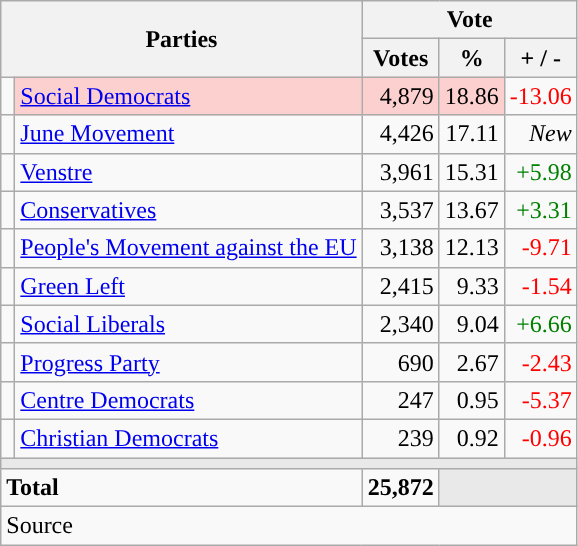<table class="wikitable" style="text-align:right;">
<tr>
<th style="text-align:centre;" rowspan="2" colspan="2" width="225">Parties</th>
<th colspan="3">Vote</th>
</tr>
<tr>
<th width="15">Votes</th>
<th width="15">%</th>
<th width="15">+ / -</th>
</tr>
<tr>
<td width="2" style="color:inherit;background:"></td>
<td bgcolor=#fbd0ce   align="left"><a href='#'>Social Democrats</a></td>
<td bgcolor=#fbd0ce>4,879</td>
<td bgcolor=#fbd0ce>18.86</td>
<td style=color:red;>-13.06</td>
</tr>
<tr>
<td width="2" style="color:inherit;background:"></td>
<td align="left"><a href='#'>June Movement</a></td>
<td>4,426</td>
<td>17.11</td>
<td><em>New</em></td>
</tr>
<tr>
<td width="2" style="color:inherit;background:"></td>
<td align="left"><a href='#'>Venstre</a></td>
<td>3,961</td>
<td>15.31</td>
<td style=color:green;>+5.98</td>
</tr>
<tr>
<td width="2" style="color:inherit;background:"></td>
<td align="left"><a href='#'>Conservatives</a></td>
<td>3,537</td>
<td>13.67</td>
<td style=color:green;>+3.31</td>
</tr>
<tr>
<td width="2" style="color:inherit;background:"></td>
<td align="left"><a href='#'>People's Movement against the EU</a></td>
<td>3,138</td>
<td>12.13</td>
<td style=color:red;>-9.71</td>
</tr>
<tr>
<td width="2" style="color:inherit;background:"></td>
<td align="left"><a href='#'>Green Left</a></td>
<td>2,415</td>
<td>9.33</td>
<td style=color:red;>-1.54</td>
</tr>
<tr>
<td width="2" style="color:inherit;background:"></td>
<td align="left"><a href='#'>Social Liberals</a></td>
<td>2,340</td>
<td>9.04</td>
<td style=color:green;>+6.66</td>
</tr>
<tr>
<td width="2" style="color:inherit;background:"></td>
<td align="left"><a href='#'>Progress Party</a></td>
<td>690</td>
<td>2.67</td>
<td style=color:red;>-2.43</td>
</tr>
<tr>
<td width="2" style="color:inherit;background:"></td>
<td align="left"><a href='#'>Centre Democrats</a></td>
<td>247</td>
<td>0.95</td>
<td style=color:red;>-5.37</td>
</tr>
<tr>
<td width="2" style="color:inherit;background:"></td>
<td align="left"><a href='#'>Christian Democrats</a></td>
<td>239</td>
<td>0.92</td>
<td style=color:red;>-0.96</td>
</tr>
<tr>
<td colspan="7" bgcolor="#E9E9E9"></td>
</tr>
<tr>
<td align="left" colspan="2"><strong>Total</strong></td>
<td><strong>25,872</strong></td>
<td bgcolor="#E9E9E9" colspan="2"></td>
</tr>
<tr>
<td align="left" colspan="6">Source</td>
</tr>
</table>
